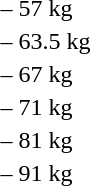<table>
<tr>
<td>– 57 kg<br></td>
<td></td>
<td></td>
<td></td>
</tr>
<tr>
<td>– 63.5 kg<br></td>
<td></td>
<td></td>
<td></td>
</tr>
<tr>
<td>– 67 kg<br></td>
<td></td>
<td></td>
<td></td>
</tr>
<tr>
<td>– 71 kg<br></td>
<td></td>
<td></td>
<td></td>
</tr>
<tr>
<td>– 81 kg<br></td>
<td></td>
<td></td>
<td></td>
</tr>
<tr>
<td>– 91 kg<br></td>
<td></td>
<td></td>
<td></td>
</tr>
</table>
